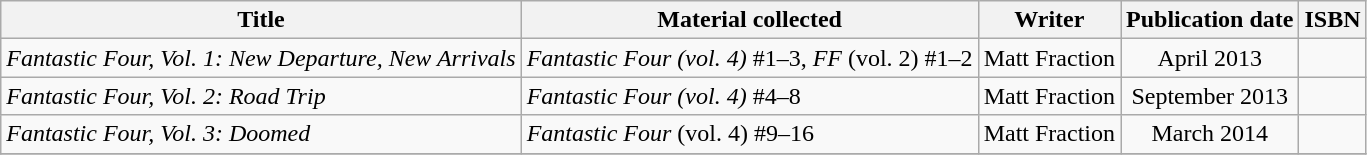<table class="wikitable">
<tr>
<th>Title</th>
<th>Material collected</th>
<th>Writer</th>
<th>Publication date</th>
<th>ISBN</th>
</tr>
<tr>
<td><em>Fantastic Four, Vol. 1: New Departure, New Arrivals</em></td>
<td><em>Fantastic Four (vol. 4)</em> #1–3, <em>FF</em> (vol. 2) #1–2</td>
<td align="center">Matt Fraction</td>
<td align="center">April 2013</td>
<td></td>
</tr>
<tr>
<td><em>Fantastic Four, Vol. 2: Road Trip</em></td>
<td><em>Fantastic Four (vol. 4)</em> #4–8</td>
<td align="center">Matt Fraction</td>
<td align="center">September 2013</td>
<td></td>
</tr>
<tr>
<td><em>Fantastic Four, Vol. 3: Doomed</em></td>
<td><em>Fantastic Four</em> (vol. 4) #9–16</td>
<td align="center">Matt Fraction</td>
<td align="center">March 2014</td>
<td></td>
</tr>
<tr>
</tr>
</table>
